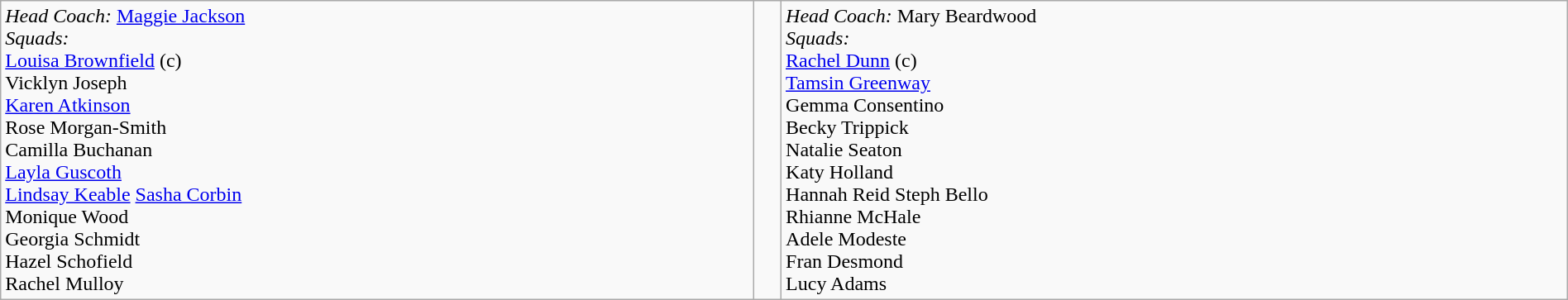<table border=0 class="wikitable" width=100%>
<tr>
<td valign=top><em>Head Coach:</em> <a href='#'>Maggie Jackson</a><br><em>Squads:</em> <br> <a href='#'>Louisa Brownfield</a> (c)<br> Vicklyn Joseph<br> <a href='#'>Karen Atkinson</a><br> Rose Morgan-Smith<br> Camilla Buchanan<br> <a href='#'>Layla Guscoth</a><br> <a href='#'>Lindsay Keable</a> <a href='#'>Sasha Corbin</a><br> Monique Wood<br> Georgia Schmidt <br> Hazel Schofield<br> Rachel Mulloy</td>
<td valign=middle align=center><br></td>
<td valign=top><em>Head Coach:</em> Mary Beardwood <br><em>Squads:</em>  <br> <a href='#'>Rachel Dunn</a> (c) <br> <a href='#'>Tamsin Greenway</a><br> Gemma Consentino <br> Becky Trippick<br> Natalie Seaton <br> Katy Holland<br> Hannah Reid Steph Bello<br> Rhianne McHale<br> Adele Modeste<br> Fran Desmond<br> Lucy Adams</td>
</tr>
</table>
